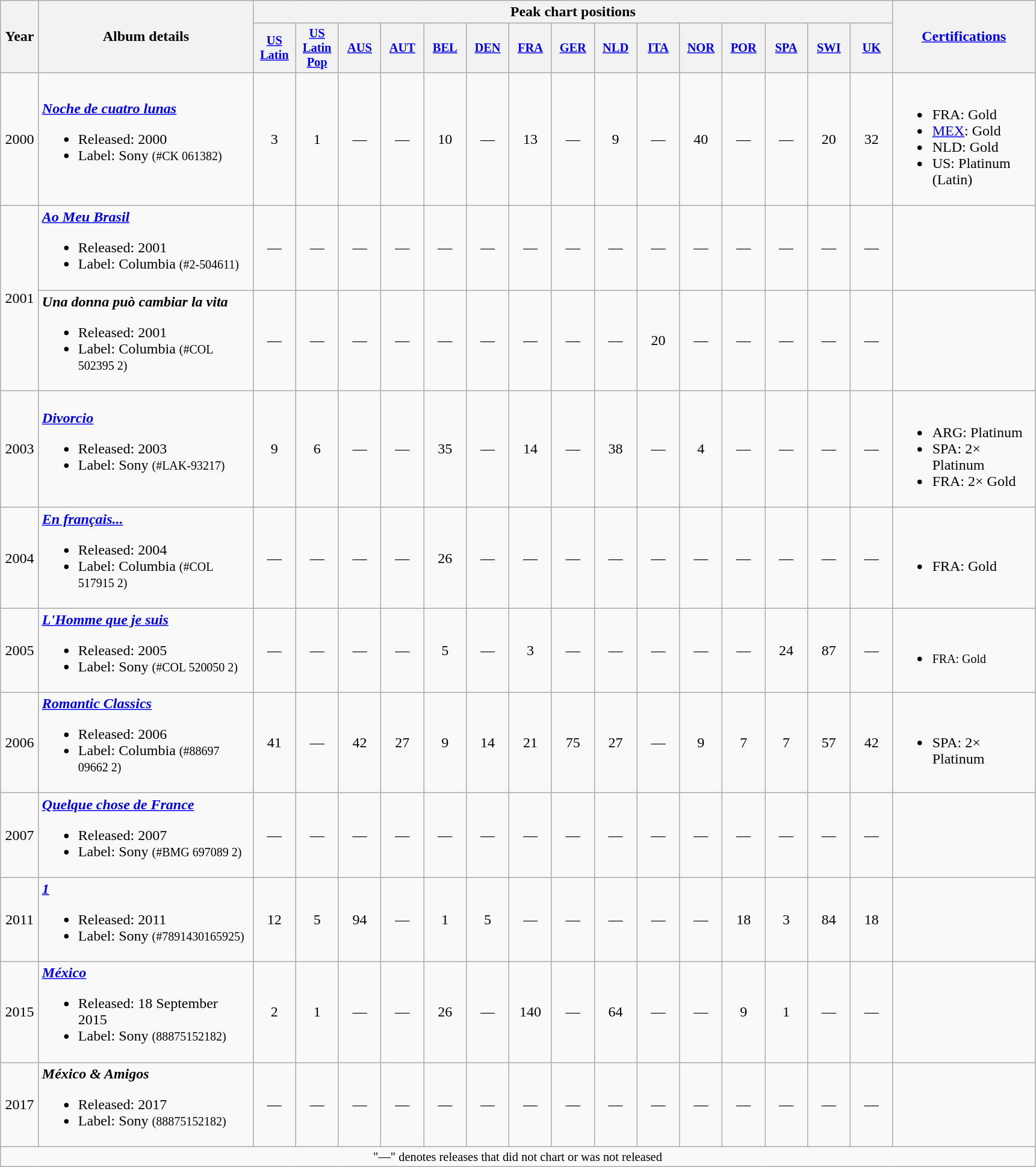<table class="wikitable" style="text-align:center;">
<tr>
<th rowspan="2" style="width:35px;">Year</th>
<th rowspan="2" style="width:230px;">Album details</th>
<th colspan="15">Peak chart positions</th>
<th rowspan="2" style="width:150px;"><a href='#'>Certifications</a></th>
</tr>
<tr>
<th style="width:3em;font-size:85%;"><a href='#'>US Latin</a><br></th>
<th style="width:3em;font-size:85%"><a href='#'>US Latin Pop</a><br></th>
<th style="width:3em;font-size:85%"><a href='#'>AUS</a><br></th>
<th style="width:3em;font-size:85%"><a href='#'>AUT</a><br></th>
<th style="width:3em;font-size:85%"><a href='#'>BEL</a><br></th>
<th style="width:3em;font-size:85%"><a href='#'>DEN</a><br></th>
<th style="width:3em;font-size:85%"><a href='#'>FRA</a><br></th>
<th style="width:3em;font-size:85%"><a href='#'>GER</a><br></th>
<th style="width:3em;font-size:85%"><a href='#'>NLD</a><br></th>
<th style="width:3em;font-size:85%"><a href='#'>ITA</a><br></th>
<th style="width:3em;font-size:85%"><a href='#'>NOR</a><br></th>
<th style="width:3em;font-size:85%"><a href='#'>POR</a><br></th>
<th style="width:3em;font-size:85%"><a href='#'>SPA</a><br></th>
<th style="width:3em;font-size:85%"><a href='#'>SWI</a><br></th>
<th style="width:3em;font-size:85%"><a href='#'>UK</a><br></th>
</tr>
<tr>
<td>2000</td>
<td align="left"><strong><em><a href='#'>Noche de cuatro lunas</a></em></strong><br><ul><li>Released: 2000</li><li>Label: Sony <small>(#CK 061382)</small></li></ul></td>
<td>3</td>
<td>1</td>
<td>—</td>
<td>—</td>
<td>10</td>
<td>—</td>
<td>13</td>
<td>—</td>
<td>9</td>
<td>—</td>
<td>40</td>
<td>—</td>
<td>—</td>
<td>20</td>
<td>32</td>
<td align=left><br><ul><li>FRA: Gold</li><li><a href='#'>MEX</a>: Gold</li><li>NLD: Gold</li><li>US: Platinum (Latin)</li></ul></td>
</tr>
<tr>
<td rowspan="2">2001</td>
<td align="left"><strong><em><a href='#'>Ao Meu Brasil</a></em></strong><br><ul><li>Released: 2001</li><li>Label: Columbia <small>(#2-504611)</small></li></ul></td>
<td>—</td>
<td>—</td>
<td>—</td>
<td>—</td>
<td>—</td>
<td>—</td>
<td>—</td>
<td>—</td>
<td>—</td>
<td>—</td>
<td>—</td>
<td>—</td>
<td>—</td>
<td>—</td>
<td>—</td>
<td align=left></td>
</tr>
<tr>
<td align="left"><strong><em>Una donna può cambiar la vita</em></strong><br><ul><li>Released: 2001</li><li>Label: Columbia <small>(#COL 502395 2)</small></li></ul></td>
<td>—</td>
<td>—</td>
<td>—</td>
<td>—</td>
<td>—</td>
<td>—</td>
<td>—</td>
<td>—</td>
<td>—</td>
<td>20</td>
<td>—</td>
<td>—</td>
<td>—</td>
<td>—</td>
<td>—</td>
<td align=left></td>
</tr>
<tr>
<td>2003</td>
<td align="left"><strong><em><a href='#'>Divorcio</a></em></strong><br><ul><li>Released: 2003</li><li>Label: Sony <small>(#LAK-93217)</small></li></ul></td>
<td>9</td>
<td>6</td>
<td>—</td>
<td>—</td>
<td>35</td>
<td>—</td>
<td>14</td>
<td>—</td>
<td>38</td>
<td>—</td>
<td>4</td>
<td>—</td>
<td>—</td>
<td>—</td>
<td>—</td>
<td align=left><br><ul><li>ARG: Platinum</li><li>SPA: 2× Platinum</li><li>FRA: 2× Gold</li></ul></td>
</tr>
<tr>
<td>2004</td>
<td align="left"><strong><em><a href='#'>En français...</a></em></strong><br><ul><li>Released: 2004</li><li>Label: Columbia <small>(#COL 517915 2)</small></li></ul></td>
<td>—</td>
<td>—</td>
<td>—</td>
<td>—</td>
<td>26</td>
<td>—</td>
<td>—</td>
<td>—</td>
<td>—</td>
<td>—</td>
<td>—</td>
<td>—</td>
<td>—</td>
<td>—</td>
<td>—</td>
<td align=left><br><ul><li>FRA: Gold</li></ul></td>
</tr>
<tr>
<td>2005</td>
<td align="left"><strong><em><a href='#'>L'Homme que je suis</a></em></strong><br><ul><li>Released: 2005</li><li>Label: Sony <small>(#COL 520050 2)</small></li></ul></td>
<td>—</td>
<td>—</td>
<td>—</td>
<td>—</td>
<td>5</td>
<td>—</td>
<td>3</td>
<td>—</td>
<td>—</td>
<td>—</td>
<td>—</td>
<td>—</td>
<td>24</td>
<td>87</td>
<td>—</td>
<td align=left><br><ul><li><small>FRA: Gold</small></li></ul></td>
</tr>
<tr>
<td>2006</td>
<td align="left"><strong><em><a href='#'>Romantic Classics</a></em></strong><br><ul><li>Released: 2006</li><li>Label: Columbia <small>(#88697 09662 2)</small></li></ul></td>
<td>41</td>
<td>—</td>
<td>42</td>
<td>27</td>
<td>9</td>
<td>14</td>
<td>21</td>
<td>75</td>
<td>27</td>
<td>—</td>
<td>9</td>
<td>7</td>
<td>7</td>
<td>57</td>
<td>42</td>
<td align=left><br><ul><li>SPA: 2× Platinum</li></ul></td>
</tr>
<tr>
<td>2007</td>
<td align="left"><strong><em><a href='#'>Quelque chose de France</a></em></strong><br><ul><li>Released: 2007</li><li>Label: Sony <small>(#BMG 697089 2)</small></li></ul></td>
<td>—</td>
<td>—</td>
<td>—</td>
<td>—</td>
<td>—</td>
<td>—</td>
<td>—</td>
<td>—</td>
<td>—</td>
<td>—</td>
<td>—</td>
<td>—</td>
<td>—</td>
<td>—</td>
<td>—</td>
<td align=left></td>
</tr>
<tr>
<td>2011</td>
<td align="left"><strong><em><a href='#'>1</a></em></strong><br><ul><li>Released: 2011</li><li>Label: Sony <small>(#7891430165925)</small></li></ul></td>
<td>12</td>
<td>5</td>
<td>94</td>
<td>—</td>
<td>1</td>
<td>5</td>
<td>—</td>
<td>—</td>
<td>—</td>
<td>—</td>
<td>—</td>
<td>18</td>
<td>3</td>
<td>84</td>
<td>18</td>
<td align=left></td>
</tr>
<tr>
<td>2015</td>
<td align="left"><strong><em><a href='#'>México</a></em></strong><br><ul><li>Released: 18 September 2015</li><li>Label: Sony <small>(88875152182)</small></li></ul></td>
<td>2</td>
<td>1</td>
<td>—</td>
<td>—</td>
<td>26</td>
<td>—</td>
<td>140</td>
<td>—</td>
<td>64</td>
<td>—</td>
<td>—</td>
<td>9</td>
<td>1</td>
<td>—</td>
<td>—</td>
<td align=left></td>
</tr>
<tr>
<td>2017</td>
<td align="left"><strong><em>México & Amigos</em></strong><br><ul><li>Released: 2017</li><li>Label: Sony <small>(88875152182)</small></li></ul></td>
<td>—</td>
<td>—</td>
<td>—</td>
<td>—</td>
<td>—</td>
<td>—</td>
<td>—</td>
<td>—</td>
<td>—</td>
<td>—</td>
<td>—</td>
<td>—</td>
<td>—</td>
<td>—</td>
<td>—</td>
<td align=left></td>
</tr>
<tr>
<td colspan="21" style="text-align:center; font-size:85%;">"—" denotes releases that did not chart or was not released</td>
</tr>
</table>
